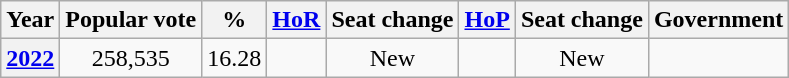<table class="wikitable" style="text-align:center">
<tr>
<th>Year</th>
<th>Popular vote</th>
<th>%</th>
<th><a href='#'>HoR</a></th>
<th>Seat change</th>
<th><a href='#'>HoP</a></th>
<th>Seat change</th>
<th>Government</th>
</tr>
<tr>
<th><a href='#'>2022</a></th>
<td>258,535</td>
<td>16.28</td>
<td></td>
<td>New</td>
<td></td>
<td>New</td>
<td></td>
</tr>
</table>
